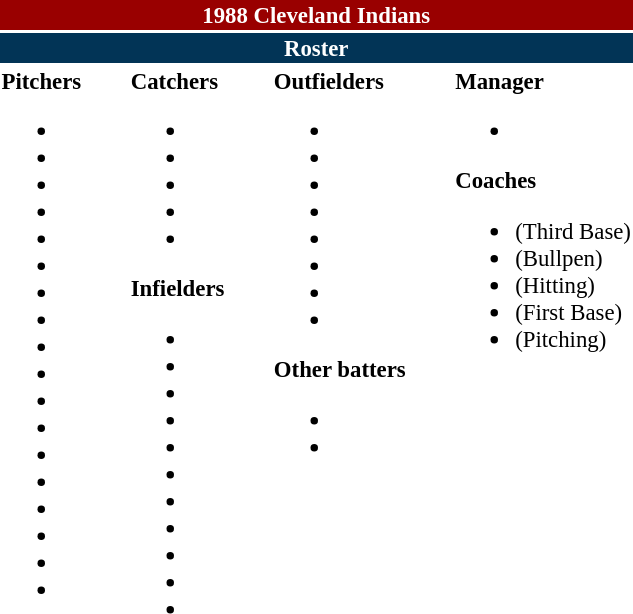<table class="toccolours" style="font-size: 95%;">
<tr>
<th colspan="10" style="background:#900; color:white; text-align:center;">1988 Cleveland Indians</th>
</tr>
<tr>
<td colspan="10" style="background:#023456; color:#fff; text-align:center;"><strong>Roster</strong></td>
</tr>
<tr>
<td valign="top"><strong>Pitchers</strong><br><ul><li></li><li></li><li></li><li></li><li></li><li></li><li></li><li></li><li></li><li></li><li></li><li></li><li></li><li></li><li></li><li></li><li></li><li></li></ul></td>
<td style="width:25px;"></td>
<td valign="top"><strong>Catchers</strong><br><ul><li></li><li></li><li></li><li></li><li></li></ul><strong>Infielders</strong><ul><li></li><li></li><li></li><li></li><li></li><li></li><li></li><li></li><li></li><li></li><li></li></ul></td>
<td style="width:25px;"></td>
<td valign="top"><strong>Outfielders</strong><br><ul><li></li><li></li><li></li><li></li><li></li><li></li><li></li><li></li></ul><strong>Other batters</strong><ul><li></li><li></li></ul></td>
<td style="width:25px;"></td>
<td valign="top"><strong>Manager</strong><br><ul><li></li></ul><strong>Coaches</strong><ul><li> (Third Base)</li><li> (Bullpen)</li><li> (Hitting)</li><li> (First Base)</li><li> (Pitching)</li></ul></td>
</tr>
</table>
